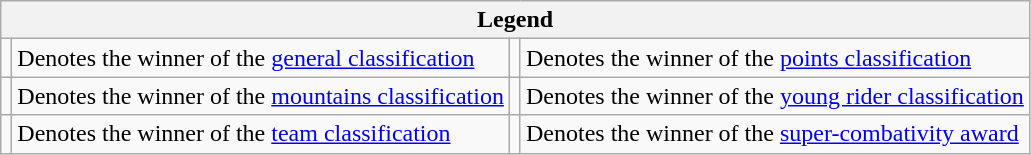<table class="wikitable">
<tr>
<th scope="col" colspan="4">Legend</th>
</tr>
<tr>
<td></td>
<td>Denotes the winner of the <a href='#'>general classification</a></td>
<td></td>
<td>Denotes the winner of the <a href='#'>points classification</a></td>
</tr>
<tr>
<td></td>
<td>Denotes the winner of the <a href='#'>mountains classification</a></td>
<td></td>
<td>Denotes the winner of the <a href='#'>young rider classification</a></td>
</tr>
<tr>
<td></td>
<td>Denotes the winner of the <a href='#'>team classification</a></td>
<td></td>
<td>Denotes the winner of the <a href='#'>super-combativity award</a></td>
</tr>
</table>
